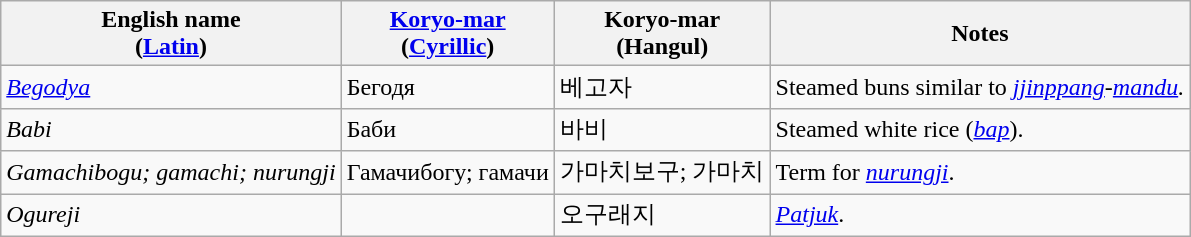<table class="wikitable">
<tr>
<th>English name<br>(<a href='#'>Latin</a>)</th>
<th><a href='#'>Koryo-mar</a><br>(<a href='#'>Cyrillic</a>)</th>
<th>Koryo-mar<br>(Hangul)</th>
<th>Notes</th>
</tr>
<tr>
<td><em><a href='#'>Begodya</a></em></td>
<td>Бегодя</td>
<td>베고자</td>
<td>Steamed buns similar to <em><a href='#'>jjinppang</a>-<a href='#'>mandu</a>.</em></td>
</tr>
<tr>
<td><em>Babi</em></td>
<td>Баби</td>
<td>바비</td>
<td>Steamed white rice (<em><a href='#'>bap</a></em>).</td>
</tr>
<tr>
<td><em>Gamachibogu; gamachi; nurungji</em></td>
<td>Гамачибогу; гамачи</td>
<td>가마치보구; 가마치</td>
<td>Term for <em><a href='#'>nurungji</a></em>.<em></em></td>
</tr>
<tr>
<td><em>Ogureji</em></td>
<td></td>
<td>오구래지</td>
<td><em><a href='#'>Patjuk</a></em>.</td>
</tr>
</table>
